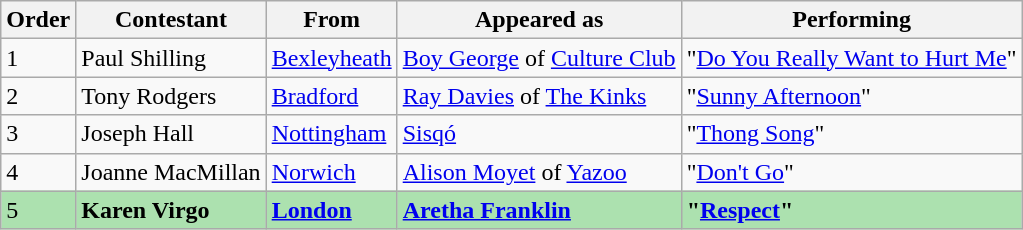<table class="wikitable">
<tr>
<th>Order</th>
<th>Contestant</th>
<th>From</th>
<th>Appeared as</th>
<th>Performing</th>
</tr>
<tr>
<td>1</td>
<td>Paul Shilling</td>
<td><a href='#'>Bexleyheath</a></td>
<td><a href='#'>Boy George</a> of <a href='#'>Culture Club</a></td>
<td>"<a href='#'>Do You Really Want to Hurt Me</a>"</td>
</tr>
<tr>
<td>2</td>
<td>Tony Rodgers</td>
<td><a href='#'>Bradford</a></td>
<td><a href='#'>Ray Davies</a> of <a href='#'>The Kinks</a></td>
<td>"<a href='#'>Sunny Afternoon</a>"</td>
</tr>
<tr>
<td>3</td>
<td>Joseph Hall</td>
<td><a href='#'>Nottingham</a></td>
<td><a href='#'>Sisqó</a></td>
<td>"<a href='#'>Thong Song</a>"</td>
</tr>
<tr>
<td>4</td>
<td>Joanne MacMillan</td>
<td><a href='#'>Norwich</a></td>
<td><a href='#'>Alison Moyet</a> of <a href='#'>Yazoo</a></td>
<td>"<a href='#'>Don't Go</a>"</td>
</tr>
<tr style="background:#ACE1AF;">
<td>5</td>
<td><strong>Karen Virgo</strong></td>
<td><strong><a href='#'>London</a></strong></td>
<td><strong><a href='#'>Aretha Franklin</a></strong></td>
<td><strong>"<a href='#'>Respect</a>"</strong></td>
</tr>
</table>
